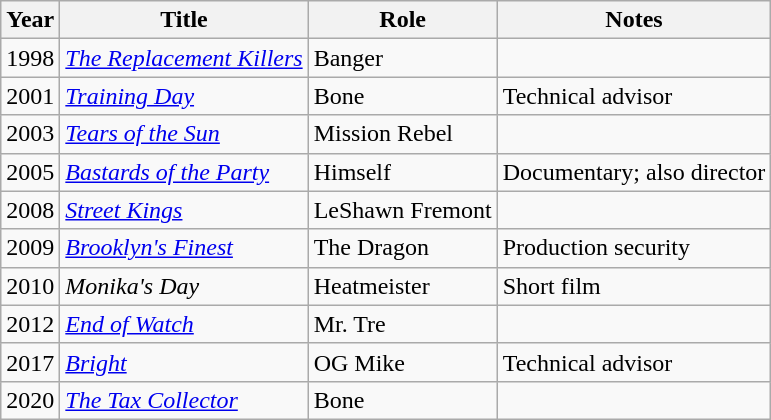<table class="wikitable">
<tr>
<th>Year</th>
<th>Title</th>
<th>Role</th>
<th>Notes</th>
</tr>
<tr>
<td>1998</td>
<td><em><a href='#'>The Replacement Killers</a></em></td>
<td>Banger</td>
<td></td>
</tr>
<tr>
<td>2001</td>
<td><em><a href='#'>Training Day</a></em></td>
<td>Bone</td>
<td>Technical advisor</td>
</tr>
<tr>
<td>2003</td>
<td><em><a href='#'>Tears of the Sun</a></em></td>
<td>Mission Rebel</td>
<td></td>
</tr>
<tr>
<td>2005</td>
<td><em><a href='#'>Bastards of the Party</a></em></td>
<td>Himself</td>
<td>Documentary; also director</td>
</tr>
<tr>
<td>2008</td>
<td><em><a href='#'>Street Kings</a></em></td>
<td>LeShawn Fremont</td>
<td></td>
</tr>
<tr>
<td>2009</td>
<td><em><a href='#'>Brooklyn's Finest</a></em></td>
<td>The Dragon</td>
<td>Production security</td>
</tr>
<tr>
<td>2010</td>
<td><em>Monika's Day</em></td>
<td>Heatmeister</td>
<td>Short film</td>
</tr>
<tr>
<td>2012</td>
<td><em><a href='#'>End of Watch</a></em></td>
<td>Mr. Tre</td>
<td></td>
</tr>
<tr>
<td>2017</td>
<td><em><a href='#'>Bright</a></em></td>
<td>OG Mike</td>
<td>Technical advisor</td>
</tr>
<tr>
<td>2020</td>
<td><em><a href='#'>The Tax Collector</a></em></td>
<td>Bone</td>
<td></td>
</tr>
</table>
